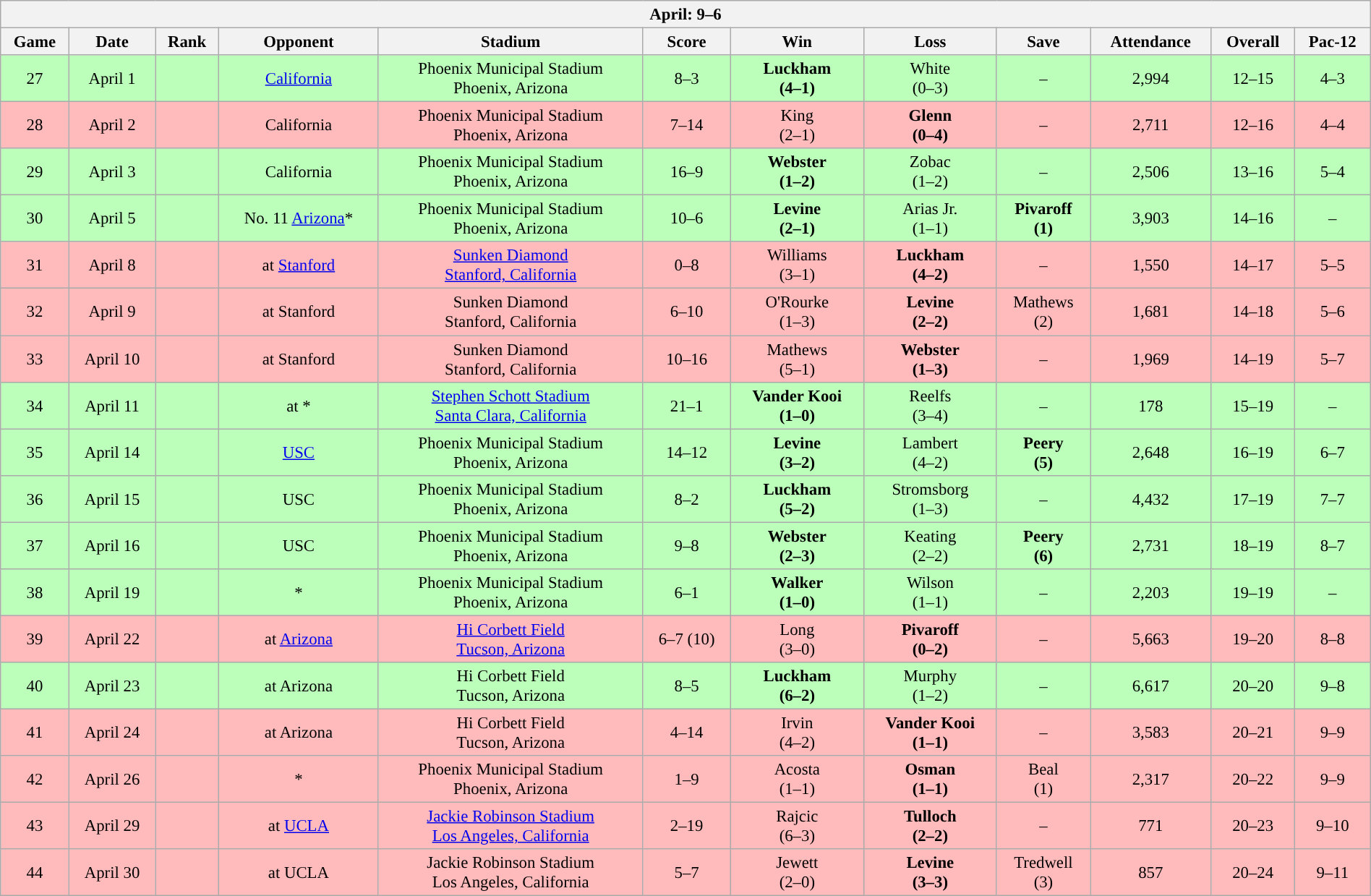<table class="wikitable collapsible collapsed" style="margin:auto; width:100%; text-align:center; font-size:95%">
<tr>
<th colspan=12>April: 9–6</th>
</tr>
<tr>
<th>Game</th>
<th>Date</th>
<th>Rank</th>
<th>Opponent</th>
<th>Stadium</th>
<th>Score</th>
<th>Win</th>
<th>Loss</th>
<th>Save</th>
<th>Attendance</th>
<th>Overall</th>
<th>Pac-12</th>
</tr>
<tr style="background:#bfb;">
<td>27</td>
<td>April 1</td>
<td></td>
<td><a href='#'>California</a></td>
<td>Phoenix Municipal Stadium<br>Phoenix, Arizona</td>
<td>8–3</td>
<td><strong>Luckham<br>(4–1)</strong></td>
<td>White<br>(0–3)</td>
<td>–</td>
<td>2,994</td>
<td>12–15</td>
<td>4–3</td>
</tr>
<tr style="background:#fbb;">
<td>28</td>
<td>April 2</td>
<td></td>
<td>California</td>
<td>Phoenix Municipal Stadium<br>Phoenix, Arizona</td>
<td>7–14</td>
<td>King<br>(2–1)</td>
<td><strong>Glenn<br>(0–4)</strong></td>
<td>–</td>
<td>2,711</td>
<td>12–16</td>
<td>4–4</td>
</tr>
<tr style="background:#bfb;">
<td>29</td>
<td>April 3</td>
<td></td>
<td>California</td>
<td>Phoenix Municipal Stadium<br>Phoenix, Arizona</td>
<td>16–9</td>
<td><strong>Webster<br>(1–2)</strong></td>
<td>Zobac<br>(1–2)</td>
<td>–</td>
<td>2,506</td>
<td>13–16</td>
<td>5–4</td>
</tr>
<tr style="background:#bfb;">
<td>30</td>
<td>April 5</td>
<td></td>
<td>No. 11 <a href='#'>Arizona</a>*</td>
<td>Phoenix Municipal Stadium<br>Phoenix, Arizona</td>
<td>10–6</td>
<td><strong>Levine<br>(2–1)</strong></td>
<td>Arias Jr.<br>(1–1)</td>
<td><strong>Pivaroff<br>(1)</strong></td>
<td>3,903</td>
<td>14–16</td>
<td>–</td>
</tr>
<tr style="background:#fbb;">
<td>31</td>
<td>April 8</td>
<td></td>
<td>at <a href='#'>Stanford</a></td>
<td><a href='#'>Sunken Diamond</a><br><a href='#'>Stanford, California</a></td>
<td>0–8</td>
<td>Williams<br>(3–1)</td>
<td><strong>Luckham<br>(4–2)</strong></td>
<td>–</td>
<td>1,550</td>
<td>14–17</td>
<td>5–5</td>
</tr>
<tr style="background:#fbb;">
<td>32</td>
<td>April 9</td>
<td></td>
<td>at Stanford</td>
<td>Sunken Diamond<br>Stanford, California</td>
<td>6–10</td>
<td>O'Rourke<br>(1–3)</td>
<td><strong>Levine<br>(2–2)</strong></td>
<td>Mathews<br>(2)</td>
<td>1,681</td>
<td>14–18</td>
<td>5–6</td>
</tr>
<tr style="background:#fbb;">
<td>33</td>
<td>April 10</td>
<td></td>
<td>at Stanford</td>
<td>Sunken Diamond<br>Stanford, California</td>
<td>10–16</td>
<td>Mathews<br>(5–1)</td>
<td><strong>Webster<br>(1–3)</strong></td>
<td>–</td>
<td>1,969</td>
<td>14–19</td>
<td>5–7</td>
</tr>
<tr style="background:#bfb;">
<td>34</td>
<td>April 11</td>
<td></td>
<td>at *</td>
<td><a href='#'>Stephen Schott Stadium</a><br><a href='#'>Santa Clara, California</a></td>
<td>21–1</td>
<td><strong>Vander Kooi<br>(1–0)</strong></td>
<td>Reelfs<br>(3–4)</td>
<td>–</td>
<td>178</td>
<td>15–19</td>
<td>–</td>
</tr>
<tr style="background:#bfb;">
<td>35</td>
<td>April 14</td>
<td></td>
<td><a href='#'>USC</a></td>
<td>Phoenix Municipal Stadium<br>Phoenix, Arizona</td>
<td>14–12</td>
<td><strong>Levine<br>(3–2)</strong></td>
<td>Lambert<br>(4–2)</td>
<td><strong>Peery<br>(5)</strong></td>
<td>2,648</td>
<td>16–19</td>
<td>6–7</td>
</tr>
<tr style="background:#bfb;">
<td>36</td>
<td>April 15</td>
<td></td>
<td>USC</td>
<td>Phoenix Municipal Stadium<br>Phoenix, Arizona</td>
<td>8–2</td>
<td><strong>Luckham<br>(5–2)</strong></td>
<td>Stromsborg<br>(1–3)</td>
<td>–</td>
<td>4,432</td>
<td>17–19</td>
<td>7–7</td>
</tr>
<tr style="background:#bfb;">
<td>37</td>
<td>April 16</td>
<td></td>
<td>USC</td>
<td>Phoenix Municipal Stadium<br>Phoenix, Arizona</td>
<td>9–8</td>
<td><strong>Webster<br>(2–3)</strong></td>
<td>Keating<br>(2–2)</td>
<td><strong>Peery<br>(6)</strong></td>
<td>2,731</td>
<td>18–19</td>
<td>8–7</td>
</tr>
<tr style="background:#bfb;">
<td>38</td>
<td>April 19</td>
<td></td>
<td>*</td>
<td>Phoenix Municipal Stadium<br>Phoenix, Arizona</td>
<td>6–1</td>
<td><strong>Walker<br>(1–0)</strong></td>
<td>Wilson<br>(1–1)</td>
<td>–</td>
<td>2,203</td>
<td>19–19</td>
<td>–</td>
</tr>
<tr style="background:#fbb;">
<td>39</td>
<td>April 22</td>
<td></td>
<td>at <a href='#'>Arizona</a></td>
<td><a href='#'>Hi Corbett Field</a><br><a href='#'>Tucson, Arizona</a></td>
<td>6–7 (10)</td>
<td>Long<br>(3–0)</td>
<td><strong>Pivaroff<br>(0–2)</strong></td>
<td>–</td>
<td>5,663</td>
<td>19–20</td>
<td>8–8</td>
</tr>
<tr style="background:#bfb;">
<td>40</td>
<td>April 23</td>
<td></td>
<td>at Arizona</td>
<td>Hi Corbett Field<br>Tucson, Arizona</td>
<td>8–5</td>
<td><strong>Luckham<br>(6–2)</strong></td>
<td>Murphy<br>(1–2)</td>
<td>–</td>
<td>6,617</td>
<td>20–20</td>
<td>9–8</td>
</tr>
<tr style="background:#fbb;">
<td>41</td>
<td>April 24</td>
<td></td>
<td>at Arizona</td>
<td>Hi Corbett Field<br>Tucson, Arizona</td>
<td>4–14</td>
<td>Irvin<br>(4–2)</td>
<td><strong>Vander Kooi<br>(1–1)</strong></td>
<td>–</td>
<td>3,583</td>
<td>20–21</td>
<td>9–9</td>
</tr>
<tr style="background:#fbb;">
<td>42</td>
<td>April 26</td>
<td></td>
<td>*</td>
<td>Phoenix Municipal Stadium<br>Phoenix, Arizona</td>
<td>1–9</td>
<td>Acosta<br>(1–1)</td>
<td><strong>Osman<br>(1–1)</strong></td>
<td>Beal<br>(1)</td>
<td>2,317</td>
<td>20–22</td>
<td>9–9</td>
</tr>
<tr style="background:#fbb;">
<td>43</td>
<td>April 29</td>
<td></td>
<td>at <a href='#'>UCLA</a></td>
<td><a href='#'>Jackie Robinson Stadium</a><br><a href='#'>Los Angeles, California</a></td>
<td>2–19</td>
<td>Rajcic<br>(6–3)</td>
<td><strong>Tulloch<br>(2–2)</strong></td>
<td>–</td>
<td>771</td>
<td>20–23</td>
<td>9–10</td>
</tr>
<tr style="background:#fbb;">
<td>44</td>
<td>April 30</td>
<td></td>
<td>at UCLA</td>
<td>Jackie Robinson Stadium<br>Los Angeles, California</td>
<td>5–7</td>
<td>Jewett<br>(2–0)</td>
<td><strong>Levine<br>(3–3)</strong></td>
<td>Tredwell<br>(3)</td>
<td>857</td>
<td>20–24</td>
<td>9–11</td>
</tr>
</table>
